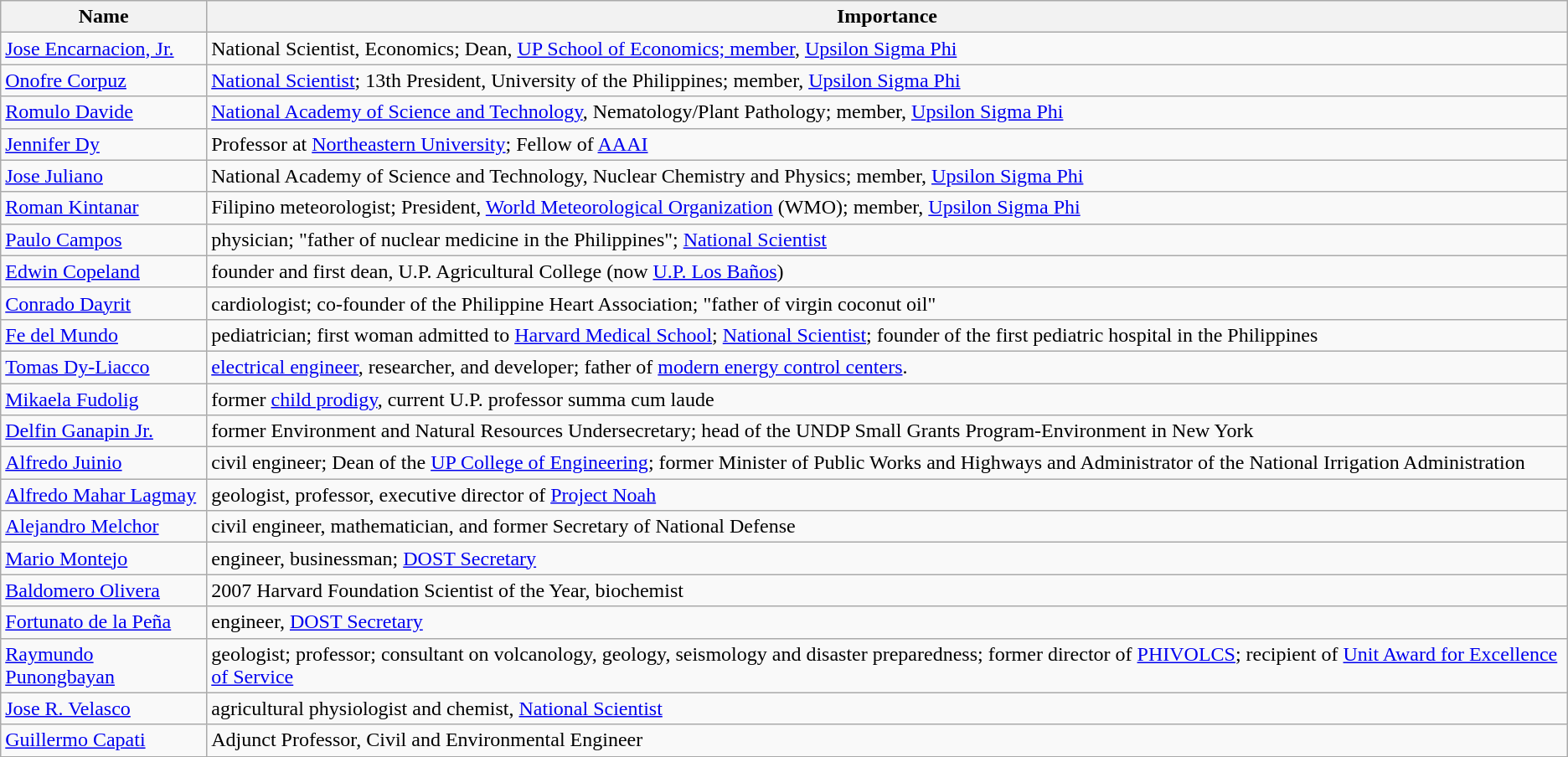<table class="wikitable sortable">
<tr>
<th>Name</th>
<th>Importance</th>
</tr>
<tr>
<td><a href='#'>Jose Encarnacion, Jr.</a></td>
<td>National Scientist, Economics; Dean, <a href='#'>UP School of Economics; member</a>, <a href='#'>Upsilon Sigma Phi</a></td>
</tr>
<tr>
<td><a href='#'>Onofre Corpuz</a></td>
<td><a href='#'>National Scientist</a>; 13th President, University of the Philippines; member, <a href='#'>Upsilon Sigma Phi</a></td>
</tr>
<tr>
<td><a href='#'>Romulo Davide</a></td>
<td><a href='#'>National Academy of Science and Technology</a>, Nematology/Plant Pathology; member, <a href='#'>Upsilon Sigma Phi</a></td>
</tr>
<tr>
<td><a href='#'>Jennifer Dy</a></td>
<td>Professor at <a href='#'>Northeastern University</a>; Fellow of <a href='#'>AAAI</a></td>
</tr>
<tr>
<td><a href='#'>Jose Juliano</a></td>
<td>National Academy of Science and Technology, Nuclear Chemistry and Physics; member, <a href='#'>Upsilon Sigma Phi</a></td>
</tr>
<tr>
<td><a href='#'>Roman Kintanar</a></td>
<td>Filipino meteorologist; President, <a href='#'>World Meteorological Organization</a> (WMO); member, <a href='#'>Upsilon Sigma Phi</a></td>
</tr>
<tr>
<td><a href='#'>Paulo Campos</a></td>
<td>physician; "father of nuclear medicine in the Philippines"; <a href='#'>National Scientist</a></td>
</tr>
<tr>
<td><a href='#'>Edwin Copeland</a></td>
<td>founder and first dean, U.P. Agricultural College (now <a href='#'>U.P. Los Baños</a>)</td>
</tr>
<tr>
<td><a href='#'>Conrado Dayrit</a></td>
<td>cardiologist; co-founder of the Philippine Heart Association; "father of virgin coconut oil"</td>
</tr>
<tr>
<td><a href='#'>Fe del Mundo</a></td>
<td>pediatrician; first woman admitted to <a href='#'>Harvard Medical School</a>; <a href='#'>National Scientist</a>; founder of the first pediatric hospital in the Philippines</td>
</tr>
<tr>
<td><a href='#'>Tomas Dy-Liacco</a></td>
<td><a href='#'>electrical engineer</a>, researcher, and developer; father of <a href='#'>modern energy control centers</a>.</td>
</tr>
<tr>
<td><a href='#'>Mikaela Fudolig</a></td>
<td>former <a href='#'>child prodigy</a>, current U.P. professor summa cum laude</td>
</tr>
<tr>
<td><a href='#'>Delfin Ganapin Jr.</a></td>
<td>former Environment and Natural Resources Undersecretary; head of the UNDP Small Grants Program-Environment in New York</td>
</tr>
<tr>
<td><a href='#'>Alfredo Juinio</a></td>
<td>civil engineer; Dean of the <a href='#'>UP College of Engineering</a>; former Minister of Public Works and Highways and Administrator of the National Irrigation Administration</td>
</tr>
<tr>
<td><a href='#'>Alfredo Mahar Lagmay</a></td>
<td>geologist, professor, executive director of <a href='#'>Project Noah</a></td>
</tr>
<tr>
<td><a href='#'>Alejandro Melchor</a></td>
<td>civil engineer, mathematician, and former Secretary of National Defense</td>
</tr>
<tr>
<td><a href='#'>Mario Montejo</a></td>
<td>engineer, businessman; <a href='#'>DOST Secretary</a></td>
</tr>
<tr>
<td><a href='#'>Baldomero Olivera</a></td>
<td>2007 Harvard Foundation Scientist of the Year, biochemist</td>
</tr>
<tr>
<td><a href='#'>Fortunato de la Peña</a></td>
<td>engineer, <a href='#'>DOST Secretary</a></td>
</tr>
<tr>
<td><a href='#'>Raymundo Punongbayan</a></td>
<td>geologist; professor; consultant on volcanology, geology, seismology and disaster preparedness; former director of <a href='#'>PHIVOLCS</a>; recipient of <a href='#'>Unit Award for Excellence of Service</a></td>
</tr>
<tr>
<td><a href='#'>Jose R. Velasco</a></td>
<td>agricultural physiologist and chemist, <a href='#'>National Scientist</a></td>
</tr>
<tr>
<td><a href='#'>Guillermo Capati</a></td>
<td>Adjunct Professor, Civil and Environmental Engineer</td>
</tr>
<tr>
</tr>
</table>
